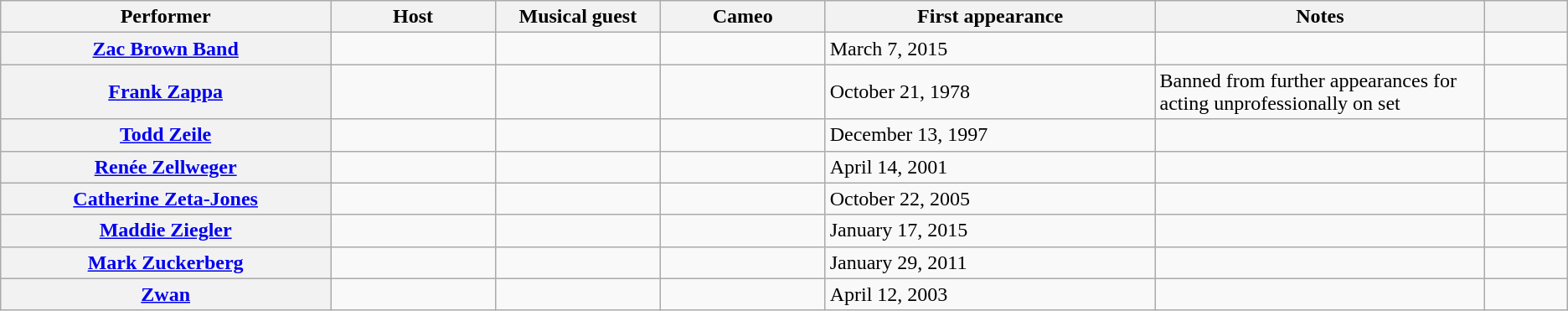<table class="wikitable sortable plainrowheaders">
<tr>
<th scope=col style="width: 20%;">Performer</th>
<th scope="col" style="width: 10%;">Host</th>
<th scope="col" style="width: 10%;">Musical guest</th>
<th scope="col" style="width: 10%;">Cameo</th>
<th scope="col" style="width: 20%;">First appearance</th>
<th scope="col" style="width: 20%;" class="unsortable">Notes</th>
<th scope="col" style="width: 5%;" class="unsortable"></th>
</tr>
<tr>
<th scope="row"><a href='#'>Zac Brown Band</a></th>
<td align="center"></td>
<td align="center"></td>
<td align="center"></td>
<td>March 7, 2015</td>
<td></td>
<td></td>
</tr>
<tr>
<th scope="row" data-sort-value="Zappa, Frank"><a href='#'>Frank Zappa</a></th>
<td align="center"></td>
<td align="center"></td>
<td align="center"></td>
<td>October 21, 1978</td>
<td>Banned from further appearances for acting unprofessionally on set</td>
<td></td>
</tr>
<tr>
<th scope="row" data-sort-value="Zeile, Todd"><a href='#'>Todd Zeile</a></th>
<td></td>
<td></td>
<td align="center"></td>
<td>December 13, 1997</td>
<td></td>
<td></td>
</tr>
<tr>
<th scope="row" data-sort-value="Zellweger, Renée"><a href='#'>Renée Zellweger</a></th>
<td align="center"></td>
<td align="center"></td>
<td align="center"></td>
<td>April 14, 2001</td>
<td></td>
<td></td>
</tr>
<tr>
<th scope="row" data-sort-value="Zeta-Jones, Catherine"><a href='#'>Catherine Zeta-Jones</a></th>
<td align="center"></td>
<td align="center"></td>
<td align="center"></td>
<td>October 22, 2005</td>
<td></td>
<td></td>
</tr>
<tr>
<th scope="row" data-sort-value="Ziegler, Maddie"><a href='#'>Maddie Ziegler</a></th>
<td align="center"></td>
<td align="center"></td>
<td align="center"></td>
<td>January 17, 2015</td>
<td></td>
<td></td>
</tr>
<tr>
<th scope="row" data-sort-value="Zuckerberg, Mark"><a href='#'>Mark Zuckerberg</a></th>
<td align="center"></td>
<td align="center"></td>
<td align="center"></td>
<td>January 29, 2011</td>
<td></td>
<td></td>
</tr>
<tr>
<th scope="row"><a href='#'>Zwan</a></th>
<td align="center"></td>
<td align="center"></td>
<td align="center"></td>
<td>April 12, 2003</td>
<td></td>
<td></td>
</tr>
</table>
